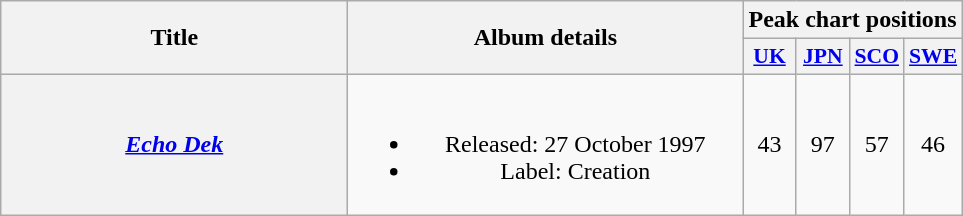<table class="wikitable plainrowheaders" style="text-align:center;">
<tr>
<th scope="col" rowspan="2" style="width:14em;">Title</th>
<th scope="col" rowspan="2" style="width:16em;">Album details</th>
<th scope="col" colspan="4">Peak chart positions</th>
</tr>
<tr>
<th scope="col" style="width:2em;font-size:90%;"><a href='#'>UK</a><br></th>
<th scope="col" style="width:2em;font-size:90%;"><a href='#'>JPN</a><br></th>
<th scope="col" style="width:2em;font-size:90%;"><a href='#'>SCO</a><br></th>
<th scope="col" style="width:2em;font-size:90%;"><a href='#'>SWE</a><br></th>
</tr>
<tr>
<th scope="row"><em><a href='#'>Echo Dek</a></em></th>
<td><br><ul><li>Released: 27 October 1997</li><li>Label: Creation</li></ul></td>
<td>43</td>
<td>97</td>
<td>57</td>
<td>46</td>
</tr>
</table>
